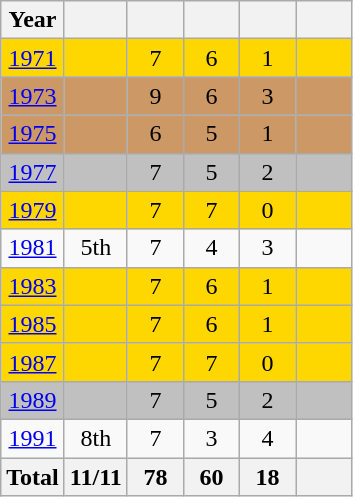<table class="wikitable" style="text-align: center;">
<tr>
<th>Year</th>
<th></th>
<th width=30></th>
<th width=30></th>
<th width=30></th>
<th width=30></th>
</tr>
<tr bgcolor=gold>
<td> <a href='#'>1971</a></td>
<td></td>
<td>7</td>
<td>6</td>
<td>1</td>
<td></td>
</tr>
<tr bgcolor=cc9966>
<td> <a href='#'>1973</a></td>
<td></td>
<td>9</td>
<td>6</td>
<td>3</td>
<td></td>
</tr>
<tr bgcolor=cc9966>
<td> <a href='#'>1975</a></td>
<td></td>
<td>6</td>
<td>5</td>
<td>1</td>
<td></td>
</tr>
<tr bgcolor=silver>
<td> <a href='#'>1977</a></td>
<td></td>
<td>7</td>
<td>5</td>
<td>2</td>
<td></td>
</tr>
<tr bgcolor=gold>
<td> <a href='#'>1979</a></td>
<td></td>
<td>7</td>
<td>7</td>
<td>0</td>
<td></td>
</tr>
<tr>
<td> <a href='#'>1981</a></td>
<td>5th</td>
<td>7</td>
<td>4</td>
<td>3</td>
<td></td>
</tr>
<tr bgcolor=gold>
<td> <a href='#'>1983</a></td>
<td></td>
<td>7</td>
<td>6</td>
<td>1</td>
<td></td>
</tr>
<tr bgcolor=gold>
<td> <a href='#'>1985</a></td>
<td></td>
<td>7</td>
<td>6</td>
<td>1</td>
<td></td>
</tr>
<tr bgcolor=gold>
<td> <a href='#'>1987</a></td>
<td></td>
<td>7</td>
<td>7</td>
<td>0</td>
<td></td>
</tr>
<tr bgcolor=silver>
<td> <a href='#'>1989</a></td>
<td></td>
<td>7</td>
<td>5</td>
<td>2</td>
<td></td>
</tr>
<tr>
<td> <a href='#'>1991</a></td>
<td>8th</td>
<td>7</td>
<td>3</td>
<td>4</td>
<td></td>
</tr>
<tr>
<th>Total</th>
<th>11/11</th>
<th>78</th>
<th>60</th>
<th>18</th>
<th></th>
</tr>
</table>
